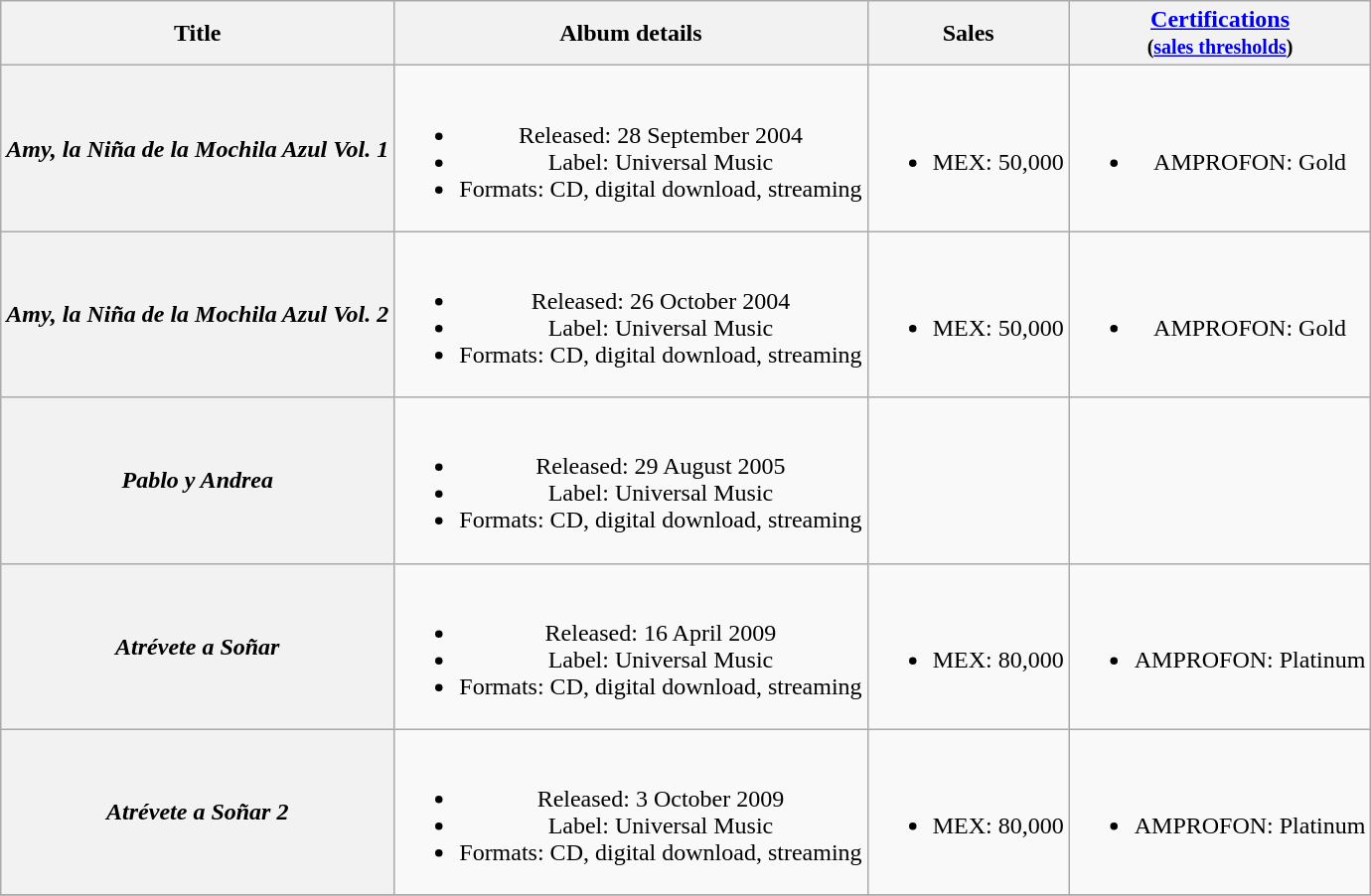<table class="wikitable plainrowheaders" style="text-align:center;">
<tr>
<th>Title</th>
<th>Album details</th>
<th>Sales</th>
<th><a href='#'>Certifications</a><br><small>(<a href='#'>sales thresholds</a>)</small></th>
</tr>
<tr>
<th scope="row"><em>Amy, la Niña de la Mochila Azul Vol. 1</em></th>
<td><br><ul><li>Released: 28 September 2004</li><li>Label: Universal Music</li><li>Formats: CD, digital download, streaming</li></ul></td>
<td><br><ul><li>MEX: 50,000</li></ul></td>
<td><br><ul><li>AMPROFON: Gold</li></ul></td>
</tr>
<tr>
<th scope="row"><em>Amy, la Niña de la Mochila Azul Vol. 2</em></th>
<td><br><ul><li>Released: 26 October 2004</li><li>Label: Universal Music</li><li>Formats: CD, digital download, streaming</li></ul></td>
<td><br><ul><li>MEX: 50,000</li></ul></td>
<td><br><ul><li>AMPROFON: Gold</li></ul></td>
</tr>
<tr>
<th scope="row"><em>Pablo y Andrea</em></th>
<td><br><ul><li>Released: 29 August 2005</li><li>Label: Universal Music</li><li>Formats: CD, digital download, streaming</li></ul></td>
<td></td>
<td></td>
</tr>
<tr>
<th scope="row"><em>Atrévete a Soñar</em></th>
<td><br><ul><li>Released: 16 April 2009</li><li>Label: Universal Music</li><li>Formats: CD, digital download, streaming</li></ul></td>
<td><br><ul><li>MEX: 80,000</li></ul></td>
<td><br><ul><li>AMPROFON: Platinum</li></ul></td>
</tr>
<tr>
<th scope="row"><em>Atrévete a Soñar 2</em></th>
<td><br><ul><li>Released: 3 October 2009</li><li>Label: Universal Music</li><li>Formats: CD, digital download, streaming</li></ul></td>
<td><br><ul><li>MEX: 80,000</li></ul></td>
<td><br><ul><li>AMPROFON: Platinum</li></ul></td>
</tr>
<tr>
</tr>
</table>
